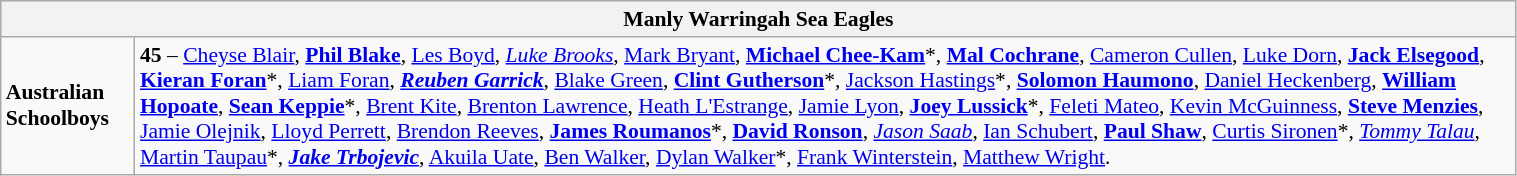<table class="wikitable" width="80%" style="font-size:90%">
<tr bgcolor="#efefef">
<th colspan=11>Manly Warringah Sea Eagles</th>
</tr>
<tr>
<td><strong>Australian Schoolboys</strong> <td> <strong>45</strong> – <a href='#'>Cheyse Blair</a>, <strong><a href='#'>Phil Blake</a></strong>, <a href='#'>Les Boyd</a>, <em><a href='#'>Luke Brooks</a></em>, <a href='#'>Mark Bryant</a>, <strong><a href='#'>Michael Chee-Kam</a></strong>*, <strong><a href='#'>Mal Cochrane</a></strong>, <a href='#'>Cameron Cullen</a>, <a href='#'>Luke Dorn</a>, <strong><a href='#'>Jack Elsegood</a></strong>, <strong><a href='#'>Kieran Foran</a></strong>*, <a href='#'>Liam Foran</a>, <strong><em><a href='#'>Reuben Garrick</a></em></strong>, <a href='#'>Blake Green</a>, <strong><a href='#'>Clint Gutherson</a></strong>*, <a href='#'>Jackson Hastings</a>*, <strong><a href='#'>Solomon Haumono</a></strong>, <a href='#'>Daniel Heckenberg</a>, <strong><a href='#'>William Hopoate</a></strong>, <strong><a href='#'>Sean Keppie</a></strong>*, <a href='#'>Brent Kite</a>, <a href='#'>Brenton Lawrence</a>, <a href='#'>Heath L'Estrange</a>, <a href='#'>Jamie Lyon</a>, <strong><a href='#'>Joey Lussick</a></strong>*, <a href='#'>Feleti Mateo</a>, <a href='#'>Kevin McGuinness</a>, <strong><a href='#'>Steve Menzies</a></strong>, <a href='#'>Jamie Olejnik</a>, <a href='#'>Lloyd Perrett</a>, <a href='#'>Brendon Reeves</a>, <strong><a href='#'>James Roumanos</a></strong>*, <strong><a href='#'>David Ronson</a></strong>, <em><a href='#'>Jason Saab</a></em>, <a href='#'>Ian Schubert</a>, <strong><a href='#'>Paul Shaw</a></strong>, <a href='#'>Curtis Sironen</a>*, <em><a href='#'>Tommy Talau</a></em>, <a href='#'>Martin Taupau</a>*, <strong><em><a href='#'>Jake Trbojevic</a></em></strong>, <a href='#'>Akuila Uate</a>, <a href='#'>Ben Walker</a>, <a href='#'>Dylan Walker</a>*, <a href='#'>Frank Winterstein</a>, <a href='#'>Matthew Wright</a>.</td>
</tr>
</table>
